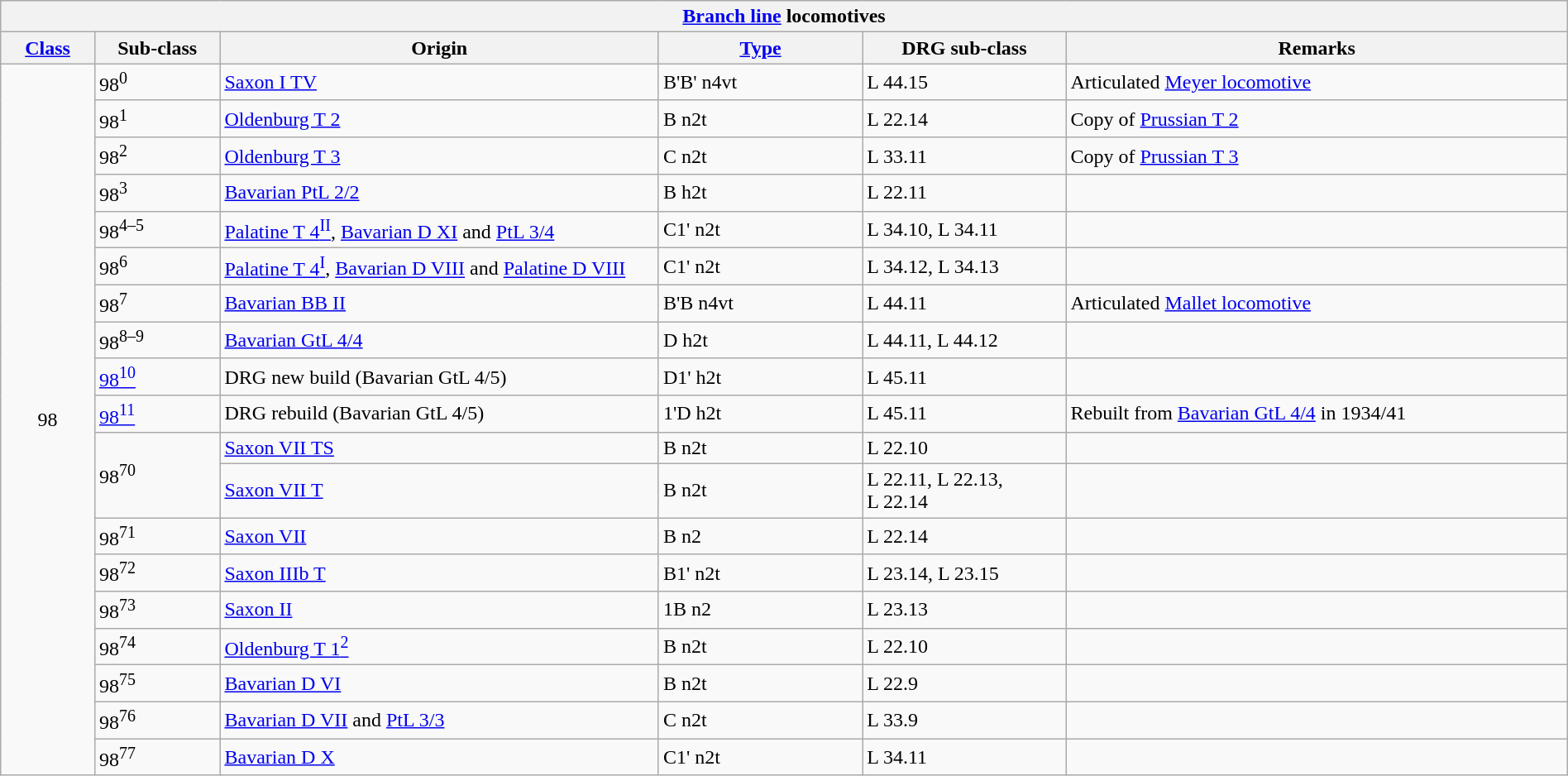<table class="wikitable" width="100%">
<tr>
<th colspan="6"><a href='#'>Branch line</a> locomotives</th>
</tr>
<tr>
<th width="6%"><a href='#'>Class</a></th>
<th width="8%">Sub-class</th>
<th width="28%">Origin</th>
<th width="13%"><a href='#'>Type</a></th>
<th width="13%">DRG sub-class</th>
<th width="32%">Remarks</th>
</tr>
<tr>
<td align="center" rowspan="19">98</td>
<td>98<sup>0</sup></td>
<td><a href='#'>Saxon I TV</a></td>
<td>B'B' n4vt</td>
<td>L 44.15</td>
<td>Articulated <a href='#'>Meyer locomotive</a></td>
</tr>
<tr>
<td>98<sup>1</sup></td>
<td><a href='#'>Oldenburg T 2</a></td>
<td>B n2t</td>
<td>L 22.14</td>
<td>Copy of <a href='#'>Prussian T 2</a></td>
</tr>
<tr>
<td>98<sup>2</sup></td>
<td><a href='#'>Oldenburg T 3</a></td>
<td>C n2t</td>
<td>L 33.11</td>
<td>Copy of <a href='#'>Prussian T 3</a></td>
</tr>
<tr>
<td>98<sup>3</sup></td>
<td><a href='#'>Bavarian PtL 2/2</a></td>
<td>B h2t</td>
<td>L 22.11</td>
<td></td>
</tr>
<tr>
<td>98<sup>4–5</sup></td>
<td><a href='#'>Palatine T 4<sup>II</sup></a>, <a href='#'>Bavarian D XI</a> and <a href='#'>PtL 3/4</a></td>
<td>C1' n2t</td>
<td>L 34.10, L 34.11</td>
<td></td>
</tr>
<tr>
<td>98<sup>6</sup></td>
<td><a href='#'>Palatine T 4<sup>I</sup></a>, <a href='#'>Bavarian D VIII</a> and <a href='#'>Palatine D VIII</a></td>
<td>C1' n2t</td>
<td>L 34.12, L 34.13</td>
</tr>
<tr>
<td>98<sup>7</sup></td>
<td><a href='#'>Bavarian BB II</a></td>
<td>B'B n4vt</td>
<td>L 44.11</td>
<td>Articulated <a href='#'>Mallet locomotive</a></td>
</tr>
<tr>
<td>98<sup>8–9</sup></td>
<td><a href='#'>Bavarian GtL 4/4</a></td>
<td>D h2t</td>
<td>L 44.11, L 44.12</td>
<td></td>
</tr>
<tr>
<td><a href='#'>98<sup>10</sup></a></td>
<td>DRG new build (Bavarian GtL 4/5)</td>
<td>D1' h2t</td>
<td>L 45.11</td>
<td></td>
</tr>
<tr>
<td><a href='#'>98<sup>11</sup></a></td>
<td>DRG rebuild (Bavarian GtL 4/5)</td>
<td>1'D h2t</td>
<td>L 45.11</td>
<td>Rebuilt from <a href='#'>Bavarian GtL 4/4</a> in 1934/41</td>
</tr>
<tr>
<td rowspan="2">98<sup>70</sup></td>
<td><a href='#'>Saxon VII TS</a></td>
<td>B n2t</td>
<td>L 22.10</td>
<td></td>
</tr>
<tr>
<td><a href='#'>Saxon VII T</a></td>
<td>B n2t</td>
<td>L 22.11, L 22.13, L 22.14</td>
<td></td>
</tr>
<tr>
<td>98<sup>71</sup></td>
<td><a href='#'>Saxon VII</a></td>
<td>B n2</td>
<td>L 22.14</td>
<td></td>
</tr>
<tr>
<td>98<sup>72</sup></td>
<td><a href='#'>Saxon IIIb T</a></td>
<td>B1' n2t</td>
<td>L 23.14, L 23.15</td>
<td></td>
</tr>
<tr>
<td>98<sup>73</sup></td>
<td><a href='#'>Saxon II</a></td>
<td>1B n2</td>
<td>L 23.13</td>
<td></td>
</tr>
<tr>
<td>98<sup>74</sup></td>
<td><a href='#'>Oldenburg T 1<sup>2</sup></a></td>
<td>B n2t</td>
<td>L 22.10</td>
<td></td>
</tr>
<tr>
<td>98<sup>75</sup></td>
<td><a href='#'>Bavarian D VI</a></td>
<td>B n2t</td>
<td>L 22.9</td>
<td></td>
</tr>
<tr>
<td>98<sup>76</sup></td>
<td><a href='#'>Bavarian D VII</a> and <a href='#'>PtL 3/3</a></td>
<td>C n2t</td>
<td>L 33.9</td>
<td></td>
</tr>
<tr>
<td>98<sup>77</sup></td>
<td><a href='#'>Bavarian D X</a></td>
<td>C1' n2t</td>
<td>L 34.11</td>
<td></td>
</tr>
</table>
